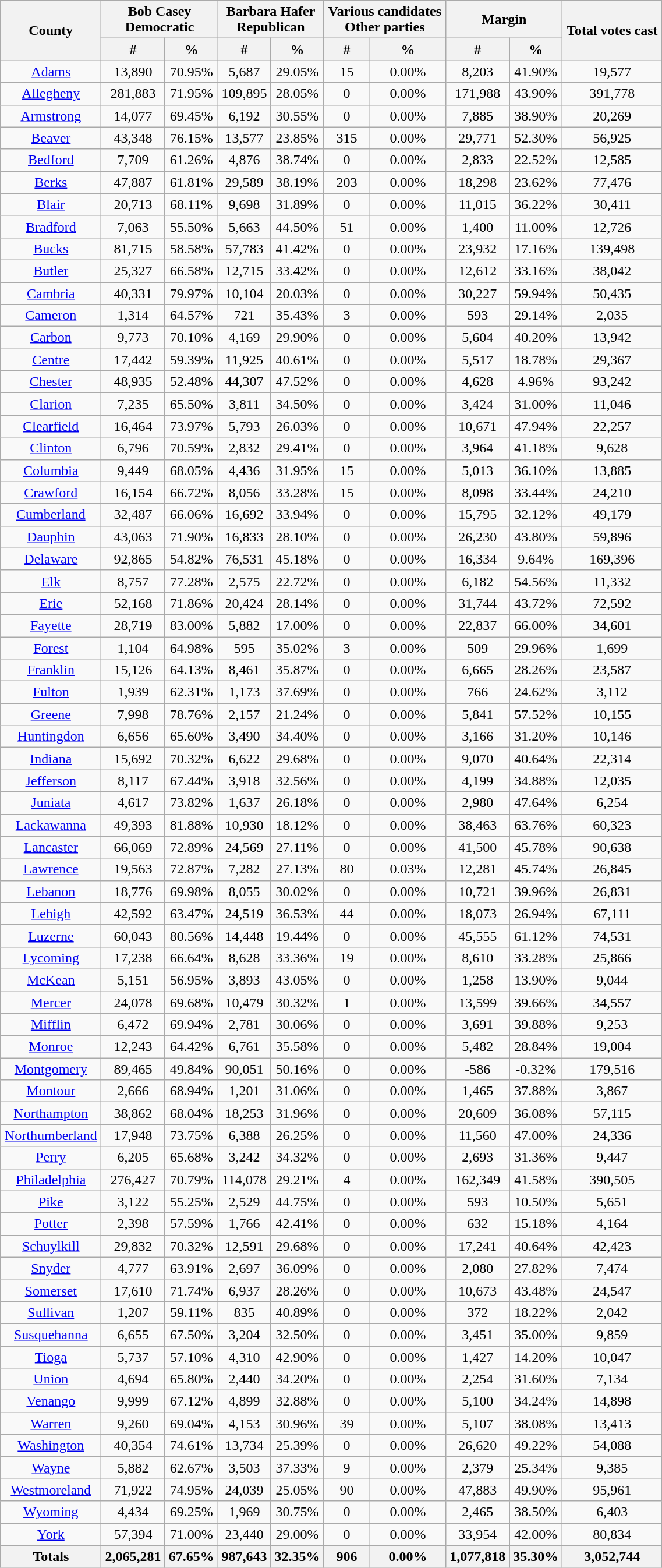<table width="60%" class="wikitable sortable" style="text-align:center">
<tr>
<th style="text-align:center;" rowspan="2">County</th>
<th style="text-align:center;" colspan="2">Bob Casey<br>Democratic</th>
<th style="text-align:center;" colspan="2">Barbara Hafer<br>Republican</th>
<th style="text-align:center;" colspan="2">Various candidates<br>Other parties</th>
<th style="text-align:center;" colspan="2">Margin</th>
<th style="text-align:center;" rowspan="2">Total votes cast</th>
</tr>
<tr>
<th style="text-align:center;" data-sort-type="number">#</th>
<th style="text-align:center;" data-sort-type="number">%</th>
<th style="text-align:center;" data-sort-type="number">#</th>
<th style="text-align:center;" data-sort-type="number">%</th>
<th style="text-align:center;" data-sort-type="number">#</th>
<th style="text-align:center;" data-sort-type="number">%</th>
<th style="text-align:center;" data-sort-type="number">#</th>
<th style="text-align:center;" data-sort-type="number">%</th>
</tr>
<tr style="text-align:center;">
<td><a href='#'>Adams</a></td>
<td>13,890</td>
<td>70.95%</td>
<td>5,687</td>
<td>29.05%</td>
<td>15</td>
<td>0.00%</td>
<td>8,203</td>
<td>41.90%</td>
<td>19,577</td>
</tr>
<tr style="text-align:center;">
<td><a href='#'>Allegheny</a></td>
<td>281,883</td>
<td>71.95%</td>
<td>109,895</td>
<td>28.05%</td>
<td>0</td>
<td>0.00%</td>
<td>171,988</td>
<td>43.90%</td>
<td>391,778</td>
</tr>
<tr style="text-align:center;">
<td><a href='#'>Armstrong</a></td>
<td>14,077</td>
<td>69.45%</td>
<td>6,192</td>
<td>30.55%</td>
<td>0</td>
<td>0.00%</td>
<td>7,885</td>
<td>38.90%</td>
<td>20,269</td>
</tr>
<tr style="text-align:center;">
<td><a href='#'>Beaver</a></td>
<td>43,348</td>
<td>76.15%</td>
<td>13,577</td>
<td>23.85%</td>
<td>315</td>
<td>0.00%</td>
<td>29,771</td>
<td>52.30%</td>
<td>56,925</td>
</tr>
<tr style="text-align:center;">
<td><a href='#'>Bedford</a></td>
<td>7,709</td>
<td>61.26%</td>
<td>4,876</td>
<td>38.74%</td>
<td>0</td>
<td>0.00%</td>
<td>2,833</td>
<td>22.52%</td>
<td>12,585</td>
</tr>
<tr style="text-align:center;">
<td><a href='#'>Berks</a></td>
<td>47,887</td>
<td>61.81%</td>
<td>29,589</td>
<td>38.19%</td>
<td>203</td>
<td>0.00%</td>
<td>18,298</td>
<td>23.62%</td>
<td>77,476</td>
</tr>
<tr style="text-align:center;">
<td><a href='#'>Blair</a></td>
<td>20,713</td>
<td>68.11%</td>
<td>9,698</td>
<td>31.89%</td>
<td>0</td>
<td>0.00%</td>
<td>11,015</td>
<td>36.22%</td>
<td>30,411</td>
</tr>
<tr style="text-align:center;">
<td><a href='#'>Bradford</a></td>
<td>7,063</td>
<td>55.50%</td>
<td>5,663</td>
<td>44.50%</td>
<td>51</td>
<td>0.00%</td>
<td>1,400</td>
<td>11.00%</td>
<td>12,726</td>
</tr>
<tr style="text-align:center;">
<td><a href='#'>Bucks</a></td>
<td>81,715</td>
<td>58.58%</td>
<td>57,783</td>
<td>41.42%</td>
<td>0</td>
<td>0.00%</td>
<td>23,932</td>
<td>17.16%</td>
<td>139,498</td>
</tr>
<tr style="text-align:center;">
<td><a href='#'>Butler</a></td>
<td>25,327</td>
<td>66.58%</td>
<td>12,715</td>
<td>33.42%</td>
<td>0</td>
<td>0.00%</td>
<td>12,612</td>
<td>33.16%</td>
<td>38,042</td>
</tr>
<tr style="text-align:center;">
<td><a href='#'>Cambria</a></td>
<td>40,331</td>
<td>79.97%</td>
<td>10,104</td>
<td>20.03%</td>
<td>0</td>
<td>0.00%</td>
<td>30,227</td>
<td>59.94%</td>
<td>50,435</td>
</tr>
<tr style="text-align:center;">
<td><a href='#'>Cameron</a></td>
<td>1,314</td>
<td>64.57%</td>
<td>721</td>
<td>35.43%</td>
<td>3</td>
<td>0.00%</td>
<td>593</td>
<td>29.14%</td>
<td>2,035</td>
</tr>
<tr style="text-align:center;">
<td><a href='#'>Carbon</a></td>
<td>9,773</td>
<td>70.10%</td>
<td>4,169</td>
<td>29.90%</td>
<td>0</td>
<td>0.00%</td>
<td>5,604</td>
<td>40.20%</td>
<td>13,942</td>
</tr>
<tr style="text-align:center;">
<td><a href='#'>Centre</a></td>
<td>17,442</td>
<td>59.39%</td>
<td>11,925</td>
<td>40.61%</td>
<td>0</td>
<td>0.00%</td>
<td>5,517</td>
<td>18.78%</td>
<td>29,367</td>
</tr>
<tr style="text-align:center;">
<td><a href='#'>Chester</a></td>
<td>48,935</td>
<td>52.48%</td>
<td>44,307</td>
<td>47.52%</td>
<td>0</td>
<td>0.00%</td>
<td>4,628</td>
<td>4.96%</td>
<td>93,242</td>
</tr>
<tr style="text-align:center;">
<td><a href='#'>Clarion</a></td>
<td>7,235</td>
<td>65.50%</td>
<td>3,811</td>
<td>34.50%</td>
<td>0</td>
<td>0.00%</td>
<td>3,424</td>
<td>31.00%</td>
<td>11,046</td>
</tr>
<tr style="text-align:center;">
<td><a href='#'>Clearfield</a></td>
<td>16,464</td>
<td>73.97%</td>
<td>5,793</td>
<td>26.03%</td>
<td>0</td>
<td>0.00%</td>
<td>10,671</td>
<td>47.94%</td>
<td>22,257</td>
</tr>
<tr style="text-align:center;">
<td><a href='#'>Clinton</a></td>
<td>6,796</td>
<td>70.59%</td>
<td>2,832</td>
<td>29.41%</td>
<td>0</td>
<td>0.00%</td>
<td>3,964</td>
<td>41.18%</td>
<td>9,628</td>
</tr>
<tr style="text-align:center;">
<td><a href='#'>Columbia</a></td>
<td>9,449</td>
<td>68.05%</td>
<td>4,436</td>
<td>31.95%</td>
<td>15</td>
<td>0.00%</td>
<td>5,013</td>
<td>36.10%</td>
<td>13,885</td>
</tr>
<tr style="text-align:center;">
<td><a href='#'>Crawford</a></td>
<td>16,154</td>
<td>66.72%</td>
<td>8,056</td>
<td>33.28%</td>
<td>15</td>
<td>0.00%</td>
<td>8,098</td>
<td>33.44%</td>
<td>24,210</td>
</tr>
<tr style="text-align:center;">
<td><a href='#'>Cumberland</a></td>
<td>32,487</td>
<td>66.06%</td>
<td>16,692</td>
<td>33.94%</td>
<td>0</td>
<td>0.00%</td>
<td>15,795</td>
<td>32.12%</td>
<td>49,179</td>
</tr>
<tr style="text-align:center;">
<td><a href='#'>Dauphin</a></td>
<td>43,063</td>
<td>71.90%</td>
<td>16,833</td>
<td>28.10%</td>
<td>0</td>
<td>0.00%</td>
<td>26,230</td>
<td>43.80%</td>
<td>59,896</td>
</tr>
<tr style="text-align:center;">
<td><a href='#'>Delaware</a></td>
<td>92,865</td>
<td>54.82%</td>
<td>76,531</td>
<td>45.18%</td>
<td>0</td>
<td>0.00%</td>
<td>16,334</td>
<td>9.64%</td>
<td>169,396</td>
</tr>
<tr style="text-align:center;">
<td><a href='#'>Elk</a></td>
<td>8,757</td>
<td>77.28%</td>
<td>2,575</td>
<td>22.72%</td>
<td>0</td>
<td>0.00%</td>
<td>6,182</td>
<td>54.56%</td>
<td>11,332</td>
</tr>
<tr style="text-align:center;">
<td><a href='#'>Erie</a></td>
<td>52,168</td>
<td>71.86%</td>
<td>20,424</td>
<td>28.14%</td>
<td>0</td>
<td>0.00%</td>
<td>31,744</td>
<td>43.72%</td>
<td>72,592</td>
</tr>
<tr style="text-align:center;">
<td><a href='#'>Fayette</a></td>
<td>28,719</td>
<td>83.00%</td>
<td>5,882</td>
<td>17.00%</td>
<td>0</td>
<td>0.00%</td>
<td>22,837</td>
<td>66.00%</td>
<td>34,601</td>
</tr>
<tr style="text-align:center;">
<td><a href='#'>Forest</a></td>
<td>1,104</td>
<td>64.98%</td>
<td>595</td>
<td>35.02%</td>
<td>3</td>
<td>0.00%</td>
<td>509</td>
<td>29.96%</td>
<td>1,699</td>
</tr>
<tr style="text-align:center;">
<td><a href='#'>Franklin</a></td>
<td>15,126</td>
<td>64.13%</td>
<td>8,461</td>
<td>35.87%</td>
<td>0</td>
<td>0.00%</td>
<td>6,665</td>
<td>28.26%</td>
<td>23,587</td>
</tr>
<tr style="text-align:center;">
<td><a href='#'>Fulton</a></td>
<td>1,939</td>
<td>62.31%</td>
<td>1,173</td>
<td>37.69%</td>
<td>0</td>
<td>0.00%</td>
<td>766</td>
<td>24.62%</td>
<td>3,112</td>
</tr>
<tr style="text-align:center;">
<td><a href='#'>Greene</a></td>
<td>7,998</td>
<td>78.76%</td>
<td>2,157</td>
<td>21.24%</td>
<td>0</td>
<td>0.00%</td>
<td>5,841</td>
<td>57.52%</td>
<td>10,155</td>
</tr>
<tr style="text-align:center;">
<td><a href='#'>Huntingdon</a></td>
<td>6,656</td>
<td>65.60%</td>
<td>3,490</td>
<td>34.40%</td>
<td>0</td>
<td>0.00%</td>
<td>3,166</td>
<td>31.20%</td>
<td>10,146</td>
</tr>
<tr style="text-align:center;">
<td><a href='#'>Indiana</a></td>
<td>15,692</td>
<td>70.32%</td>
<td>6,622</td>
<td>29.68%</td>
<td>0</td>
<td>0.00%</td>
<td>9,070</td>
<td>40.64%</td>
<td>22,314</td>
</tr>
<tr style="text-align:center;">
<td><a href='#'>Jefferson</a></td>
<td>8,117</td>
<td>67.44%</td>
<td>3,918</td>
<td>32.56%</td>
<td>0</td>
<td>0.00%</td>
<td>4,199</td>
<td>34.88%</td>
<td>12,035</td>
</tr>
<tr style="text-align:center;">
<td><a href='#'>Juniata</a></td>
<td>4,617</td>
<td>73.82%</td>
<td>1,637</td>
<td>26.18%</td>
<td>0</td>
<td>0.00%</td>
<td>2,980</td>
<td>47.64%</td>
<td>6,254</td>
</tr>
<tr style="text-align:center;">
<td><a href='#'>Lackawanna</a></td>
<td>49,393</td>
<td>81.88%</td>
<td>10,930</td>
<td>18.12%</td>
<td>0</td>
<td>0.00%</td>
<td>38,463</td>
<td>63.76%</td>
<td>60,323</td>
</tr>
<tr style="text-align:center;">
<td><a href='#'>Lancaster</a></td>
<td>66,069</td>
<td>72.89%</td>
<td>24,569</td>
<td>27.11%</td>
<td>0</td>
<td>0.00%</td>
<td>41,500</td>
<td>45.78%</td>
<td>90,638</td>
</tr>
<tr style="text-align:center;">
<td><a href='#'>Lawrence</a></td>
<td>19,563</td>
<td>72.87%</td>
<td>7,282</td>
<td>27.13%</td>
<td>80</td>
<td>0.03%</td>
<td>12,281</td>
<td>45.74%</td>
<td>26,845</td>
</tr>
<tr style="text-align:center;">
<td><a href='#'>Lebanon</a></td>
<td>18,776</td>
<td>69.98%</td>
<td>8,055</td>
<td>30.02%</td>
<td>0</td>
<td>0.00%</td>
<td>10,721</td>
<td>39.96%</td>
<td>26,831</td>
</tr>
<tr style="text-align:center;">
<td><a href='#'>Lehigh</a></td>
<td>42,592</td>
<td>63.47%</td>
<td>24,519</td>
<td>36.53%</td>
<td>44</td>
<td>0.00%</td>
<td>18,073</td>
<td>26.94%</td>
<td>67,111</td>
</tr>
<tr style="text-align:center;">
<td><a href='#'>Luzerne</a></td>
<td>60,043</td>
<td>80.56%</td>
<td>14,448</td>
<td>19.44%</td>
<td>0</td>
<td>0.00%</td>
<td>45,555</td>
<td>61.12%</td>
<td>74,531</td>
</tr>
<tr style="text-align:center;">
<td><a href='#'>Lycoming</a></td>
<td>17,238</td>
<td>66.64%</td>
<td>8,628</td>
<td>33.36%</td>
<td>19</td>
<td>0.00%</td>
<td>8,610</td>
<td>33.28%</td>
<td>25,866</td>
</tr>
<tr style="text-align:center;">
<td><a href='#'>McKean</a></td>
<td>5,151</td>
<td>56.95%</td>
<td>3,893</td>
<td>43.05%</td>
<td>0</td>
<td>0.00%</td>
<td>1,258</td>
<td>13.90%</td>
<td>9,044</td>
</tr>
<tr style="text-align:center;">
<td><a href='#'>Mercer</a></td>
<td>24,078</td>
<td>69.68%</td>
<td>10,479</td>
<td>30.32%</td>
<td>1</td>
<td>0.00%</td>
<td>13,599</td>
<td>39.66%</td>
<td>34,557</td>
</tr>
<tr style="text-align:center;">
<td><a href='#'>Mifflin</a></td>
<td>6,472</td>
<td>69.94%</td>
<td>2,781</td>
<td>30.06%</td>
<td>0</td>
<td>0.00%</td>
<td>3,691</td>
<td>39.88%</td>
<td>9,253</td>
</tr>
<tr style="text-align:center;">
<td><a href='#'>Monroe</a></td>
<td>12,243</td>
<td>64.42%</td>
<td>6,761</td>
<td>35.58%</td>
<td>0</td>
<td>0.00%</td>
<td>5,482</td>
<td>28.84%</td>
<td>19,004</td>
</tr>
<tr style="text-align:center;">
<td><a href='#'>Montgomery</a></td>
<td>89,465</td>
<td>49.84%</td>
<td>90,051</td>
<td>50.16%</td>
<td>0</td>
<td>0.00%</td>
<td>-586</td>
<td>-0.32%</td>
<td>179,516</td>
</tr>
<tr style="text-align:center;">
<td><a href='#'>Montour</a></td>
<td>2,666</td>
<td>68.94%</td>
<td>1,201</td>
<td>31.06%</td>
<td>0</td>
<td>0.00%</td>
<td>1,465</td>
<td>37.88%</td>
<td>3,867</td>
</tr>
<tr style="text-align:center;">
<td><a href='#'>Northampton</a></td>
<td>38,862</td>
<td>68.04%</td>
<td>18,253</td>
<td>31.96%</td>
<td>0</td>
<td>0.00%</td>
<td>20,609</td>
<td>36.08%</td>
<td>57,115</td>
</tr>
<tr style="text-align:center;">
<td><a href='#'>Northumberland</a></td>
<td>17,948</td>
<td>73.75%</td>
<td>6,388</td>
<td>26.25%</td>
<td>0</td>
<td>0.00%</td>
<td>11,560</td>
<td>47.00%</td>
<td>24,336</td>
</tr>
<tr style="text-align:center;">
<td><a href='#'>Perry</a></td>
<td>6,205</td>
<td>65.68%</td>
<td>3,242</td>
<td>34.32%</td>
<td>0</td>
<td>0.00%</td>
<td>2,693</td>
<td>31.36%</td>
<td>9,447</td>
</tr>
<tr style="text-align:center;">
<td><a href='#'>Philadelphia</a></td>
<td>276,427</td>
<td>70.79%</td>
<td>114,078</td>
<td>29.21%</td>
<td>4</td>
<td>0.00%</td>
<td>162,349</td>
<td>41.58%</td>
<td>390,505</td>
</tr>
<tr style="text-align:center;">
<td><a href='#'>Pike</a></td>
<td>3,122</td>
<td>55.25%</td>
<td>2,529</td>
<td>44.75%</td>
<td>0</td>
<td>0.00%</td>
<td>593</td>
<td>10.50%</td>
<td>5,651</td>
</tr>
<tr style="text-align:center;">
<td><a href='#'>Potter</a></td>
<td>2,398</td>
<td>57.59%</td>
<td>1,766</td>
<td>42.41%</td>
<td>0</td>
<td>0.00%</td>
<td>632</td>
<td>15.18%</td>
<td>4,164</td>
</tr>
<tr style="text-align:center;">
<td><a href='#'>Schuylkill</a></td>
<td>29,832</td>
<td>70.32%</td>
<td>12,591</td>
<td>29.68%</td>
<td>0</td>
<td>0.00%</td>
<td>17,241</td>
<td>40.64%</td>
<td>42,423</td>
</tr>
<tr style="text-align:center;">
<td><a href='#'>Snyder</a></td>
<td>4,777</td>
<td>63.91%</td>
<td>2,697</td>
<td>36.09%</td>
<td>0</td>
<td>0.00%</td>
<td>2,080</td>
<td>27.82%</td>
<td>7,474</td>
</tr>
<tr style="text-align:center;">
<td><a href='#'>Somerset</a></td>
<td>17,610</td>
<td>71.74%</td>
<td>6,937</td>
<td>28.26%</td>
<td>0</td>
<td>0.00%</td>
<td>10,673</td>
<td>43.48%</td>
<td>24,547</td>
</tr>
<tr style="text-align:center;">
<td><a href='#'>Sullivan</a></td>
<td>1,207</td>
<td>59.11%</td>
<td>835</td>
<td>40.89%</td>
<td>0</td>
<td>0.00%</td>
<td>372</td>
<td>18.22%</td>
<td>2,042</td>
</tr>
<tr style="text-align:center;">
<td><a href='#'>Susquehanna</a></td>
<td>6,655</td>
<td>67.50%</td>
<td>3,204</td>
<td>32.50%</td>
<td>0</td>
<td>0.00%</td>
<td>3,451</td>
<td>35.00%</td>
<td>9,859</td>
</tr>
<tr style="text-align:center;">
<td><a href='#'>Tioga</a></td>
<td>5,737</td>
<td>57.10%</td>
<td>4,310</td>
<td>42.90%</td>
<td>0</td>
<td>0.00%</td>
<td>1,427</td>
<td>14.20%</td>
<td>10,047</td>
</tr>
<tr style="text-align:center;">
<td><a href='#'>Union</a></td>
<td>4,694</td>
<td>65.80%</td>
<td>2,440</td>
<td>34.20%</td>
<td>0</td>
<td>0.00%</td>
<td>2,254</td>
<td>31.60%</td>
<td>7,134</td>
</tr>
<tr style="text-align:center;">
<td><a href='#'>Venango</a></td>
<td>9,999</td>
<td>67.12%</td>
<td>4,899</td>
<td>32.88%</td>
<td>0</td>
<td>0.00%</td>
<td>5,100</td>
<td>34.24%</td>
<td>14,898</td>
</tr>
<tr style="text-align:center;">
<td><a href='#'>Warren</a></td>
<td>9,260</td>
<td>69.04%</td>
<td>4,153</td>
<td>30.96%</td>
<td>39</td>
<td>0.00%</td>
<td>5,107</td>
<td>38.08%</td>
<td>13,413</td>
</tr>
<tr style="text-align:center;">
<td><a href='#'>Washington</a></td>
<td>40,354</td>
<td>74.61%</td>
<td>13,734</td>
<td>25.39%</td>
<td>0</td>
<td>0.00%</td>
<td>26,620</td>
<td>49.22%</td>
<td>54,088</td>
</tr>
<tr style="text-align:center;">
<td><a href='#'>Wayne</a></td>
<td>5,882</td>
<td>62.67%</td>
<td>3,503</td>
<td>37.33%</td>
<td>9</td>
<td>0.00%</td>
<td>2,379</td>
<td>25.34%</td>
<td>9,385</td>
</tr>
<tr style="text-align:center;">
<td><a href='#'>Westmoreland</a></td>
<td>71,922</td>
<td>74.95%</td>
<td>24,039</td>
<td>25.05%</td>
<td>90</td>
<td>0.00%</td>
<td>47,883</td>
<td>49.90%</td>
<td>95,961</td>
</tr>
<tr style="text-align:center;">
<td><a href='#'>Wyoming</a></td>
<td>4,434</td>
<td>69.25%</td>
<td>1,969</td>
<td>30.75%</td>
<td>0</td>
<td>0.00%</td>
<td>2,465</td>
<td>38.50%</td>
<td>6,403</td>
</tr>
<tr style="text-align:center;">
<td><a href='#'>York</a></td>
<td>57,394</td>
<td>71.00%</td>
<td>23,440</td>
<td>29.00%</td>
<td>0</td>
<td>0.00%</td>
<td>33,954</td>
<td>42.00%</td>
<td>80,834</td>
</tr>
<tr style="text-align:center;">
<th>Totals</th>
<th>2,065,281</th>
<th>67.65%</th>
<th>987,643</th>
<th>32.35%</th>
<th>906</th>
<th>0.00%</th>
<th>1,077,818</th>
<th>35.30%</th>
<th>3,052,744</th>
</tr>
</table>
